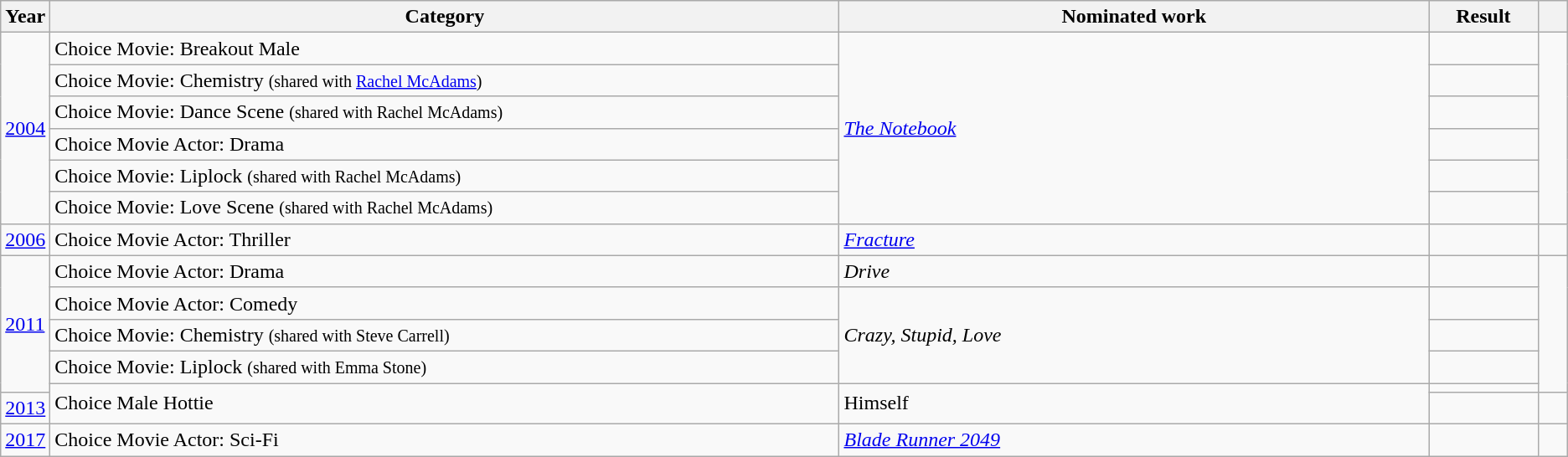<table class=wikitable>
<tr>
<th scope="col" style="width:1em;">Year</th>
<th scope="col" style="width:39em;">Category</th>
<th scope="col" style="width:29em;">Nominated work</th>
<th scope="col" style="width:5em;">Result</th>
<th scope="col" style="width:1em;"></th>
</tr>
<tr>
<td rowspan="6"><a href='#'>2004</a></td>
<td>Choice Movie: Breakout Male</td>
<td rowspan="6"><em><a href='#'>The Notebook</a></em></td>
<td></td>
<td rowspan="6"></td>
</tr>
<tr>
<td>Choice Movie: Chemistry <small>(shared with <a href='#'>Rachel McAdams</a>)</small></td>
<td></td>
</tr>
<tr>
<td>Choice Movie: Dance Scene <small>(shared with Rachel McAdams)</small></td>
<td></td>
</tr>
<tr>
<td>Choice Movie Actor: Drama</td>
<td></td>
</tr>
<tr>
<td>Choice Movie: Liplock <small>(shared with Rachel McAdams)</small></td>
<td></td>
</tr>
<tr>
<td>Choice Movie: Love Scene <small>(shared with Rachel McAdams)</small></td>
<td></td>
</tr>
<tr>
<td><a href='#'>2006</a></td>
<td>Choice Movie Actor: Thriller</td>
<td><em><a href='#'>Fracture</a></em></td>
<td></td>
<td></td>
</tr>
<tr>
<td rowspan="5"><a href='#'>2011</a></td>
<td>Choice Movie Actor: Drama</td>
<td><em>Drive</em></td>
<td></td>
<td rowspan="5"></td>
</tr>
<tr>
<td>Choice Movie Actor: Comedy</td>
<td rowspan="3"><em>Crazy, Stupid, Love</em></td>
<td></td>
</tr>
<tr>
<td>Choice Movie: Chemistry <small>(shared with Steve Carrell)</small></td>
<td></td>
</tr>
<tr>
<td>Choice Movie: Liplock <small>(shared with Emma Stone)</small></td>
<td></td>
</tr>
<tr>
<td rowspan="2">Choice Male Hottie</td>
<td rowspan="2">Himself</td>
<td></td>
</tr>
<tr>
<td><a href='#'>2013</a></td>
<td></td>
<td></td>
</tr>
<tr>
<td><a href='#'>2017</a></td>
<td>Choice Movie Actor: Sci-Fi</td>
<td><em><a href='#'>Blade Runner 2049</a></em></td>
<td></td>
<td></td>
</tr>
</table>
